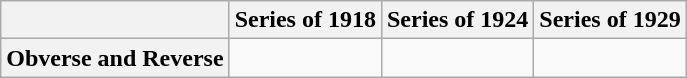<table class="wikitable">
<tr>
<th></th>
<th>Series of 1918</th>
<th>Series of 1924</th>
<th>Series of 1929</th>
</tr>
<tr>
<th>Obverse and Reverse</th>
<td>   </td>
<td>   </td>
<td> </td>
</tr>
</table>
